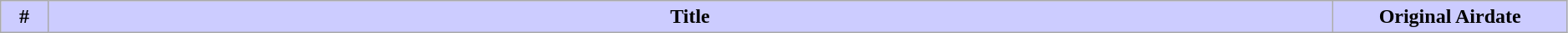<table class="wikitable" width=99%>
<tr>
<th style="background: #CCF" width="3%">#</th>
<th style="background: #CCF">Title</th>
<th style="background: #CCF" width="15%">Original Airdate<br>









</th>
</tr>
</table>
